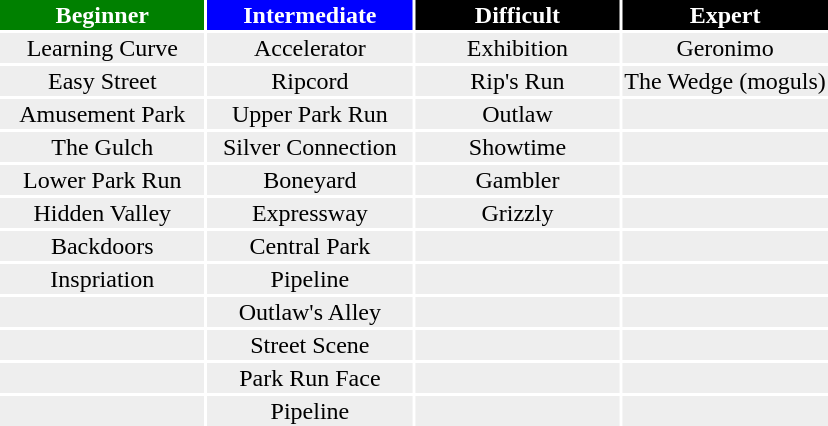<table ->
<tr>
<th width=25% style="background:green; color:white;">Beginner</th>
<th width=25% style="background:blue; color:white;">Intermediate</th>
<th width=25% style="background:black; color:white;">Difficult</th>
<th width=25% style="background:black; color:white;">Expert</th>
</tr>
<tr bgcolor="#eeeeee" align="center">
<td>Learning Curve</td>
<td>Accelerator</td>
<td>Exhibition</td>
<td>Geronimo</td>
</tr>
<tr bgcolor="#eeeeee" align="center">
<td>Easy Street</td>
<td>Ripcord</td>
<td>Rip's Run</td>
<td>The Wedge (moguls)</td>
</tr>
<tr bgcolor="#eeeeee" align="center">
<td>Amusement Park</td>
<td>Upper Park Run</td>
<td>Outlaw</td>
<td></td>
</tr>
<tr bgcolor="#eeeeee" align="center">
<td>The Gulch</td>
<td>Silver Connection</td>
<td>Showtime</td>
<td></td>
</tr>
<tr bgcolor="#eeeeee" align="center">
<td>Lower Park Run</td>
<td>Boneyard</td>
<td>Gambler</td>
<td></td>
</tr>
<tr bgcolor="#eeeeee" align="center">
<td>Hidden Valley</td>
<td>Expressway</td>
<td>Grizzly</td>
<td></td>
</tr>
<tr bgcolor="#eeeeee" align="center">
<td>Backdoors</td>
<td>Central Park</td>
<td></td>
<td></td>
</tr>
<tr bgcolor="#eeeeee" align="center">
<td>Inspriation</td>
<td>Pipeline</td>
<td></td>
<td></td>
</tr>
<tr bgcolor="#eeeeee" align="center">
<td></td>
<td>Outlaw's Alley</td>
<td></td>
<td></td>
</tr>
<tr bgcolor="#eeeeee" align="center">
<td></td>
<td>Street Scene</td>
<td></td>
<td></td>
</tr>
<tr bgcolor="#eeeeee" align="center">
<td></td>
<td>Park Run Face</td>
<td></td>
<td></td>
</tr>
<tr bgcolor="#eeeeee" align="center">
<td></td>
<td>Pipeline</td>
<td></td>
<td></td>
</tr>
</table>
